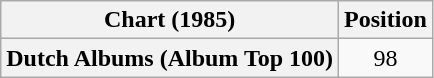<table class="wikitable plainrowheaders" style="text-align:center;">
<tr>
<th scope="col">Chart (1985)</th>
<th scope="col">Position</th>
</tr>
<tr>
<th scope="row">Dutch Albums (Album Top 100)</th>
<td>98</td>
</tr>
</table>
